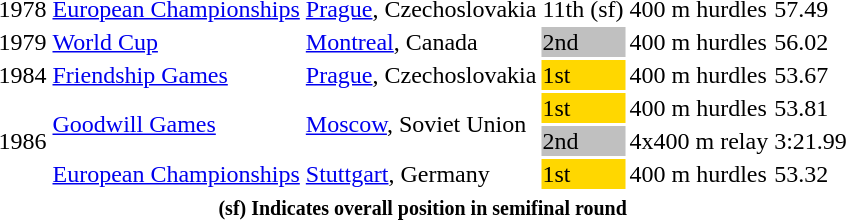<table>
<tr>
<td>1978</td>
<td><a href='#'>European Championships</a></td>
<td><a href='#'>Prague</a>, Czechoslovakia</td>
<td>11th (sf)</td>
<td>400 m hurdles</td>
<td>57.49</td>
</tr>
<tr>
<td>1979</td>
<td><a href='#'>World Cup</a></td>
<td><a href='#'>Montreal</a>, Canada</td>
<td bgcolor=silver>2nd</td>
<td>400 m hurdles</td>
<td>56.02</td>
</tr>
<tr>
<td>1984</td>
<td><a href='#'>Friendship Games</a></td>
<td><a href='#'>Prague</a>, Czechoslovakia</td>
<td bgcolor=gold>1st</td>
<td>400 m hurdles</td>
<td>53.67</td>
</tr>
<tr>
<td rowspan=3>1986</td>
<td rowspan=2><a href='#'>Goodwill Games</a></td>
<td rowspan=2><a href='#'>Moscow</a>, Soviet Union</td>
<td bgcolor=gold>1st</td>
<td>400 m hurdles</td>
<td>53.81</td>
</tr>
<tr>
<td bgcolor=silver>2nd</td>
<td>4x400 m relay</td>
<td>3:21.99</td>
</tr>
<tr>
<td><a href='#'>European Championships</a></td>
<td><a href='#'>Stuttgart</a>, Germany</td>
<td bgcolor=gold>1st</td>
<td>400 m hurdles</td>
<td>53.32</td>
</tr>
<tr>
<th colspan=6><small><strong>(sf) Indicates overall position in semifinal round</strong></small></th>
</tr>
</table>
